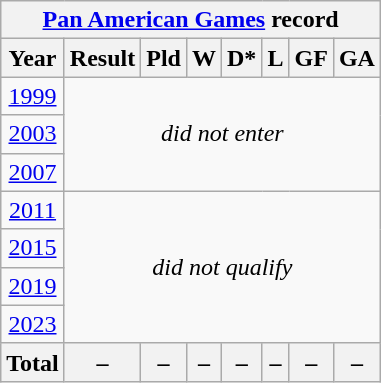<table class="wikitable" style="text-align: center;">
<tr>
<th colspan=8><a href='#'>Pan American Games</a> record</th>
</tr>
<tr>
<th>Year</th>
<th>Result</th>
<th>Pld</th>
<th>W</th>
<th>D*</th>
<th>L</th>
<th>GF</th>
<th>GA</th>
</tr>
<tr>
<td> <a href='#'>1999</a></td>
<td colspan=7 rowspan=3><em>did not enter</em></td>
</tr>
<tr>
<td> <a href='#'>2003</a></td>
</tr>
<tr>
<td> <a href='#'>2007</a></td>
</tr>
<tr>
<td> <a href='#'>2011</a></td>
<td colspan=7 rowspan=4><em>did not qualify</em></td>
</tr>
<tr>
<td> <a href='#'>2015</a></td>
</tr>
<tr>
<td> <a href='#'>2019</a></td>
</tr>
<tr>
<td> <a href='#'>2023</a></td>
</tr>
<tr>
<th>Total</th>
<th>–</th>
<th>–</th>
<th>–</th>
<th>–</th>
<th>–</th>
<th>–</th>
<th>–</th>
</tr>
</table>
